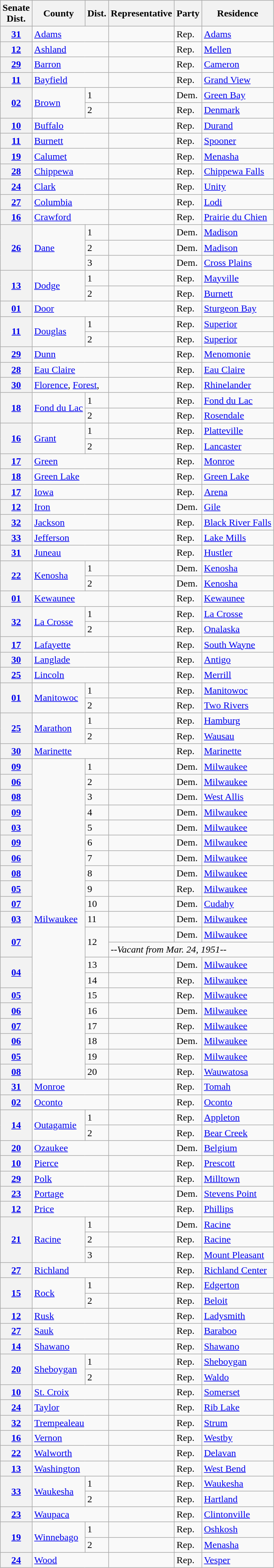<table class="wikitable sortable">
<tr>
<th>Senate<br>Dist.</th>
<th>County</th>
<th>Dist.</th>
<th>Representative</th>
<th>Party</th>
<th>Residence</th>
</tr>
<tr>
<th><a href='#'>31</a></th>
<td text-align="left" colspan="2"><a href='#'>Adams</a> </td>
<td></td>
<td>Rep.</td>
<td><a href='#'>Adams</a></td>
</tr>
<tr>
<th><a href='#'>12</a></th>
<td text-align="left" colspan="2"><a href='#'>Ashland</a></td>
<td></td>
<td>Rep.</td>
<td><a href='#'>Mellen</a></td>
</tr>
<tr>
<th><a href='#'>29</a></th>
<td text-align="left" colspan="2"><a href='#'>Barron</a></td>
<td></td>
<td>Rep.</td>
<td><a href='#'>Cameron</a></td>
</tr>
<tr>
<th><a href='#'>11</a></th>
<td text-align="left" colspan="2"><a href='#'>Bayfield</a></td>
<td></td>
<td>Rep.</td>
<td><a href='#'>Grand View</a></td>
</tr>
<tr>
<th rowspan="2"><a href='#'>02</a></th>
<td text-align="left" rowspan="2"><a href='#'>Brown</a></td>
<td>1</td>
<td></td>
<td>Dem.</td>
<td><a href='#'>Green Bay</a></td>
</tr>
<tr>
<td>2</td>
<td></td>
<td>Rep.</td>
<td><a href='#'>Denmark</a></td>
</tr>
<tr>
<th><a href='#'>10</a></th>
<td text-align="left" colspan="2"><a href='#'>Buffalo</a> </td>
<td></td>
<td>Rep.</td>
<td><a href='#'>Durand</a></td>
</tr>
<tr>
<th><a href='#'>11</a></th>
<td text-align="left" colspan="2"><a href='#'>Burnett</a> </td>
<td></td>
<td>Rep.</td>
<td><a href='#'>Spooner</a></td>
</tr>
<tr>
<th><a href='#'>19</a></th>
<td text-align="left" colspan="2"><a href='#'>Calumet</a></td>
<td></td>
<td>Rep.</td>
<td><a href='#'>Menasha</a></td>
</tr>
<tr>
<th><a href='#'>28</a></th>
<td text-align="left" colspan="2"><a href='#'>Chippewa</a></td>
<td></td>
<td>Rep.</td>
<td><a href='#'>Chippewa Falls</a></td>
</tr>
<tr>
<th><a href='#'>24</a></th>
<td text-align="left" colspan="2"><a href='#'>Clark</a></td>
<td></td>
<td>Rep.</td>
<td><a href='#'>Unity</a></td>
</tr>
<tr>
<th><a href='#'>27</a></th>
<td text-align="left" colspan="2"><a href='#'>Columbia</a></td>
<td></td>
<td>Rep.</td>
<td><a href='#'>Lodi</a></td>
</tr>
<tr>
<th><a href='#'>16</a></th>
<td text-align="left" colspan="2"><a href='#'>Crawford</a></td>
<td></td>
<td>Rep.</td>
<td><a href='#'>Prairie du Chien</a></td>
</tr>
<tr>
<th rowspan="3"><a href='#'>26</a></th>
<td text-align="left" rowspan="3"><a href='#'>Dane</a></td>
<td>1</td>
<td></td>
<td>Dem.</td>
<td><a href='#'>Madison</a></td>
</tr>
<tr>
<td>2</td>
<td></td>
<td>Dem.</td>
<td><a href='#'>Madison</a></td>
</tr>
<tr>
<td>3</td>
<td></td>
<td>Dem.</td>
<td><a href='#'>Cross Plains</a></td>
</tr>
<tr>
<th rowspan="2"><a href='#'>13</a></th>
<td text-align="left" rowspan="2"><a href='#'>Dodge</a></td>
<td>1</td>
<td></td>
<td>Rep.</td>
<td><a href='#'>Mayville</a></td>
</tr>
<tr>
<td>2</td>
<td></td>
<td>Rep.</td>
<td><a href='#'>Burnett</a></td>
</tr>
<tr>
<th><a href='#'>01</a></th>
<td text-align="left" colspan="2"><a href='#'>Door</a></td>
<td></td>
<td>Rep.</td>
<td><a href='#'>Sturgeon Bay</a></td>
</tr>
<tr>
<th rowspan="2"><a href='#'>11</a></th>
<td text-align="left" rowspan="2"><a href='#'>Douglas</a></td>
<td>1</td>
<td></td>
<td>Rep.</td>
<td><a href='#'>Superior</a></td>
</tr>
<tr>
<td>2</td>
<td></td>
<td>Rep.</td>
<td><a href='#'>Superior</a></td>
</tr>
<tr>
<th><a href='#'>29</a></th>
<td text-align="left" colspan="2"><a href='#'>Dunn</a></td>
<td></td>
<td>Rep.</td>
<td><a href='#'>Menomonie</a></td>
</tr>
<tr>
<th><a href='#'>28</a></th>
<td text-align="left" colspan="2"><a href='#'>Eau Claire</a></td>
<td></td>
<td>Rep.</td>
<td><a href='#'>Eau Claire</a></td>
</tr>
<tr>
<th><a href='#'>30</a></th>
<td text-align="left" colspan="2"><a href='#'>Florence</a>, <a href='#'>Forest</a>, </td>
<td></td>
<td>Rep.</td>
<td><a href='#'>Rhinelander</a></td>
</tr>
<tr>
<th rowspan="2"><a href='#'>18</a></th>
<td text-align="left" rowspan="2"><a href='#'>Fond du Lac</a></td>
<td>1</td>
<td></td>
<td>Rep.</td>
<td><a href='#'>Fond du Lac</a></td>
</tr>
<tr>
<td>2</td>
<td></td>
<td>Rep.</td>
<td><a href='#'>Rosendale</a></td>
</tr>
<tr>
<th rowspan="2"><a href='#'>16</a></th>
<td text-align="left" rowspan="2"><a href='#'>Grant</a></td>
<td>1</td>
<td></td>
<td>Rep.</td>
<td><a href='#'>Platteville</a></td>
</tr>
<tr>
<td>2</td>
<td></td>
<td>Rep.</td>
<td><a href='#'>Lancaster</a></td>
</tr>
<tr>
<th><a href='#'>17</a></th>
<td text-align="left" colspan="2"><a href='#'>Green</a></td>
<td></td>
<td>Rep.</td>
<td><a href='#'>Monroe</a></td>
</tr>
<tr>
<th><a href='#'>18</a></th>
<td text-align="left" colspan="2"><a href='#'>Green Lake</a> </td>
<td></td>
<td>Rep.</td>
<td><a href='#'>Green Lake</a></td>
</tr>
<tr>
<th><a href='#'>17</a></th>
<td text-align="left" colspan="2"><a href='#'>Iowa</a></td>
<td></td>
<td>Rep.</td>
<td><a href='#'>Arena</a></td>
</tr>
<tr>
<th><a href='#'>12</a></th>
<td text-align="left" colspan="2"><a href='#'>Iron</a> </td>
<td></td>
<td>Dem.</td>
<td><a href='#'>Gile</a></td>
</tr>
<tr>
<th><a href='#'>32</a></th>
<td text-align="left" colspan="2"><a href='#'>Jackson</a></td>
<td></td>
<td>Rep.</td>
<td><a href='#'>Black River Falls</a></td>
</tr>
<tr>
<th><a href='#'>33</a></th>
<td text-align="left" colspan="2"><a href='#'>Jefferson</a></td>
<td></td>
<td>Rep.</td>
<td><a href='#'>Lake Mills</a></td>
</tr>
<tr>
<th><a href='#'>31</a></th>
<td text-align="left" colspan="2"><a href='#'>Juneau</a></td>
<td></td>
<td>Rep.</td>
<td><a href='#'>Hustler</a></td>
</tr>
<tr>
<th rowspan="2"><a href='#'>22</a></th>
<td text-align="left" rowspan="2"><a href='#'>Kenosha</a></td>
<td>1</td>
<td></td>
<td>Dem.</td>
<td><a href='#'>Kenosha</a></td>
</tr>
<tr>
<td>2</td>
<td></td>
<td>Dem.</td>
<td><a href='#'>Kenosha</a></td>
</tr>
<tr>
<th><a href='#'>01</a></th>
<td text-align="left" colspan="2"><a href='#'>Kewaunee</a></td>
<td></td>
<td>Rep.</td>
<td><a href='#'>Kewaunee</a></td>
</tr>
<tr>
<th rowspan="2"><a href='#'>32</a></th>
<td text-align="left" rowspan="2"><a href='#'>La Crosse</a></td>
<td>1</td>
<td></td>
<td>Rep.</td>
<td><a href='#'>La Crosse</a></td>
</tr>
<tr>
<td>2</td>
<td></td>
<td>Rep.</td>
<td><a href='#'>Onalaska</a></td>
</tr>
<tr>
<th><a href='#'>17</a></th>
<td text-align="left" colspan="2"><a href='#'>Lafayette</a></td>
<td></td>
<td>Rep.</td>
<td><a href='#'>South Wayne</a></td>
</tr>
<tr>
<th><a href='#'>30</a></th>
<td text-align="left" colspan="2"><a href='#'>Langlade</a></td>
<td></td>
<td>Rep.</td>
<td><a href='#'>Antigo</a></td>
</tr>
<tr>
<th><a href='#'>25</a></th>
<td text-align="left" colspan="2"><a href='#'>Lincoln</a></td>
<td></td>
<td>Rep.</td>
<td><a href='#'>Merrill</a></td>
</tr>
<tr>
<th rowspan="2"><a href='#'>01</a></th>
<td rowspan="2" text-align="left"><a href='#'>Manitowoc</a></td>
<td>1</td>
<td></td>
<td>Rep.</td>
<td><a href='#'>Manitowoc</a></td>
</tr>
<tr>
<td>2</td>
<td></td>
<td>Rep.</td>
<td><a href='#'>Two Rivers</a></td>
</tr>
<tr>
<th rowspan="2"><a href='#'>25</a></th>
<td text-align="left" rowspan="2"><a href='#'>Marathon</a></td>
<td>1</td>
<td></td>
<td>Rep.</td>
<td><a href='#'>Hamburg</a></td>
</tr>
<tr>
<td>2</td>
<td></td>
<td>Rep.</td>
<td><a href='#'>Wausau</a></td>
</tr>
<tr>
<th><a href='#'>30</a></th>
<td text-align="left" colspan="2"><a href='#'>Marinette</a></td>
<td></td>
<td>Rep.</td>
<td><a href='#'>Marinette</a></td>
</tr>
<tr>
<th><a href='#'>09</a></th>
<td text-align="left" rowspan="21"><a href='#'>Milwaukee</a></td>
<td>1</td>
<td></td>
<td>Dem.</td>
<td><a href='#'>Milwaukee</a></td>
</tr>
<tr>
<th><a href='#'>06</a></th>
<td>2</td>
<td></td>
<td>Dem.</td>
<td><a href='#'>Milwaukee</a></td>
</tr>
<tr>
<th><a href='#'>08</a></th>
<td>3</td>
<td></td>
<td>Dem.</td>
<td><a href='#'>West Allis</a></td>
</tr>
<tr>
<th><a href='#'>09</a></th>
<td>4</td>
<td></td>
<td>Dem.</td>
<td><a href='#'>Milwaukee</a></td>
</tr>
<tr>
<th><a href='#'>03</a></th>
<td>5</td>
<td></td>
<td>Dem.</td>
<td><a href='#'>Milwaukee</a></td>
</tr>
<tr>
<th><a href='#'>09</a></th>
<td>6</td>
<td></td>
<td>Dem.</td>
<td><a href='#'>Milwaukee</a></td>
</tr>
<tr>
<th><a href='#'>06</a></th>
<td>7</td>
<td></td>
<td>Dem.</td>
<td><a href='#'>Milwaukee</a></td>
</tr>
<tr>
<th><a href='#'>08</a></th>
<td>8</td>
<td></td>
<td>Dem.</td>
<td><a href='#'>Milwaukee</a></td>
</tr>
<tr>
<th><a href='#'>05</a></th>
<td>9</td>
<td></td>
<td>Rep.</td>
<td><a href='#'>Milwaukee</a></td>
</tr>
<tr>
<th><a href='#'>07</a></th>
<td>10</td>
<td></td>
<td>Dem.</td>
<td><a href='#'>Cudahy</a></td>
</tr>
<tr>
<th><a href='#'>03</a></th>
<td>11</td>
<td></td>
<td>Dem.</td>
<td><a href='#'>Milwaukee</a></td>
</tr>
<tr>
<th rowspan="2"><a href='#'>07</a></th>
<td rowspan="2">12</td>
<td> </td>
<td>Dem.</td>
<td><a href='#'>Milwaukee</a></td>
</tr>
<tr>
<td colspan="3"><em>--Vacant from Mar. 24, 1951--</em></td>
</tr>
<tr>
<th rowspan="2"><a href='#'>04</a></th>
<td>13</td>
<td></td>
<td>Dem.</td>
<td><a href='#'>Milwaukee</a></td>
</tr>
<tr>
<td>14</td>
<td></td>
<td>Rep.</td>
<td><a href='#'>Milwaukee</a></td>
</tr>
<tr>
<th><a href='#'>05</a></th>
<td>15</td>
<td></td>
<td>Rep.</td>
<td><a href='#'>Milwaukee</a></td>
</tr>
<tr>
<th><a href='#'>06</a></th>
<td>16</td>
<td></td>
<td>Dem.</td>
<td><a href='#'>Milwaukee</a></td>
</tr>
<tr>
<th><a href='#'>07</a></th>
<td>17</td>
<td></td>
<td>Rep.</td>
<td><a href='#'>Milwaukee</a></td>
</tr>
<tr>
<th><a href='#'>06</a></th>
<td>18</td>
<td></td>
<td>Dem.</td>
<td><a href='#'>Milwaukee</a></td>
</tr>
<tr>
<th><a href='#'>05</a></th>
<td>19</td>
<td></td>
<td>Rep.</td>
<td><a href='#'>Milwaukee</a></td>
</tr>
<tr>
<th><a href='#'>08</a></th>
<td>20</td>
<td></td>
<td>Rep.</td>
<td><a href='#'>Wauwatosa</a></td>
</tr>
<tr>
<th><a href='#'>31</a></th>
<td text-align="left" colspan="2"><a href='#'>Monroe</a></td>
<td></td>
<td>Rep.</td>
<td><a href='#'>Tomah</a></td>
</tr>
<tr>
<th><a href='#'>02</a></th>
<td text-align="left" colspan="2"><a href='#'>Oconto</a></td>
<td></td>
<td>Rep.</td>
<td><a href='#'>Oconto</a></td>
</tr>
<tr>
<th rowspan="2"><a href='#'>14</a></th>
<td text-align="left" rowspan="2"><a href='#'>Outagamie</a></td>
<td>1</td>
<td></td>
<td>Rep.</td>
<td><a href='#'>Appleton</a></td>
</tr>
<tr>
<td>2</td>
<td></td>
<td>Rep.</td>
<td><a href='#'>Bear Creek</a></td>
</tr>
<tr>
<th><a href='#'>20</a></th>
<td text-align="left" colspan="2"><a href='#'>Ozaukee</a></td>
<td></td>
<td>Dem.</td>
<td><a href='#'>Belgium</a></td>
</tr>
<tr>
<th><a href='#'>10</a></th>
<td text-align="left" colspan="2"><a href='#'>Pierce</a></td>
<td></td>
<td>Rep.</td>
<td><a href='#'>Prescott</a></td>
</tr>
<tr>
<th><a href='#'>29</a></th>
<td text-align="left" colspan="2"><a href='#'>Polk</a></td>
<td></td>
<td>Rep.</td>
<td><a href='#'>Milltown</a></td>
</tr>
<tr>
<th><a href='#'>23</a></th>
<td text-align="left" colspan="2"><a href='#'>Portage</a></td>
<td></td>
<td>Dem.</td>
<td><a href='#'>Stevens Point</a></td>
</tr>
<tr>
<th><a href='#'>12</a></th>
<td text-align="left" colspan="2"><a href='#'>Price</a></td>
<td></td>
<td>Rep.</td>
<td><a href='#'>Phillips</a></td>
</tr>
<tr>
<th rowspan="3"><a href='#'>21</a></th>
<td text-align="left" rowspan="3"><a href='#'>Racine</a></td>
<td>1</td>
<td></td>
<td>Dem.</td>
<td><a href='#'>Racine</a></td>
</tr>
<tr>
<td>2</td>
<td></td>
<td>Rep.</td>
<td><a href='#'>Racine</a></td>
</tr>
<tr>
<td>3</td>
<td></td>
<td>Rep.</td>
<td><a href='#'>Mount Pleasant</a></td>
</tr>
<tr>
<th><a href='#'>27</a></th>
<td text-align="left" colspan="2"><a href='#'>Richland</a></td>
<td></td>
<td>Rep.</td>
<td><a href='#'>Richland Center</a></td>
</tr>
<tr>
<th rowspan="2"><a href='#'>15</a></th>
<td text-align="left" rowspan="2"><a href='#'>Rock</a></td>
<td>1</td>
<td></td>
<td>Rep.</td>
<td><a href='#'>Edgerton</a></td>
</tr>
<tr>
<td>2</td>
<td></td>
<td>Rep.</td>
<td><a href='#'>Beloit</a></td>
</tr>
<tr>
<th><a href='#'>12</a></th>
<td text-align="left" colspan="2"><a href='#'>Rusk</a> </td>
<td></td>
<td>Rep.</td>
<td><a href='#'>Ladysmith</a></td>
</tr>
<tr>
<th><a href='#'>27</a></th>
<td text-align="left" colspan="2"><a href='#'>Sauk</a></td>
<td></td>
<td>Rep.</td>
<td><a href='#'>Baraboo</a></td>
</tr>
<tr>
<th><a href='#'>14</a></th>
<td text-align="left" colspan="2"><a href='#'>Shawano</a></td>
<td></td>
<td>Rep.</td>
<td><a href='#'>Shawano</a></td>
</tr>
<tr>
<th rowspan="2"><a href='#'>20</a></th>
<td text-align="left" rowspan="2"><a href='#'>Sheboygan</a></td>
<td>1</td>
<td></td>
<td>Rep.</td>
<td><a href='#'>Sheboygan</a></td>
</tr>
<tr>
<td>2</td>
<td></td>
<td>Rep.</td>
<td><a href='#'>Waldo</a></td>
</tr>
<tr>
<th><a href='#'>10</a></th>
<td text-align="left" colspan="2"><a href='#'>St. Croix</a></td>
<td></td>
<td>Rep.</td>
<td><a href='#'>Somerset</a></td>
</tr>
<tr>
<th><a href='#'>24</a></th>
<td text-align="left" colspan="2"><a href='#'>Taylor</a></td>
<td></td>
<td>Rep.</td>
<td><a href='#'>Rib Lake</a></td>
</tr>
<tr>
<th><a href='#'>32</a></th>
<td text-align="left" colspan="2"><a href='#'>Trempealeau</a></td>
<td></td>
<td>Rep.</td>
<td><a href='#'>Strum</a></td>
</tr>
<tr>
<th><a href='#'>16</a></th>
<td text-align="left" colspan="2"><a href='#'>Vernon</a></td>
<td></td>
<td>Rep.</td>
<td><a href='#'>Westby</a></td>
</tr>
<tr>
<th><a href='#'>22</a></th>
<td text-align="left" colspan="2"><a href='#'>Walworth</a></td>
<td></td>
<td>Rep.</td>
<td><a href='#'>Delavan</a></td>
</tr>
<tr>
<th><a href='#'>13</a></th>
<td text-align="left" colspan="2"><a href='#'>Washington</a></td>
<td></td>
<td>Rep.</td>
<td><a href='#'>West Bend</a></td>
</tr>
<tr>
<th rowspan="2"><a href='#'>33</a></th>
<td text-align="left" rowspan="2"><a href='#'>Waukesha</a></td>
<td>1</td>
<td></td>
<td>Rep.</td>
<td><a href='#'>Waukesha</a></td>
</tr>
<tr>
<td>2</td>
<td></td>
<td>Rep.</td>
<td><a href='#'>Hartland</a></td>
</tr>
<tr>
<th><a href='#'>23</a></th>
<td text-align="left" colspan="2"><a href='#'>Waupaca</a></td>
<td></td>
<td>Rep.</td>
<td><a href='#'>Clintonville</a></td>
</tr>
<tr>
<th rowspan="2"><a href='#'>19</a></th>
<td text-align="left" rowspan="2"><a href='#'>Winnebago</a></td>
<td>1</td>
<td></td>
<td>Rep.</td>
<td><a href='#'>Oshkosh</a></td>
</tr>
<tr>
<td>2</td>
<td></td>
<td>Rep.</td>
<td><a href='#'>Menasha</a></td>
</tr>
<tr>
<th><a href='#'>24</a></th>
<td text-align="left" colspan="2"><a href='#'>Wood</a></td>
<td></td>
<td>Rep.</td>
<td><a href='#'>Vesper</a></td>
</tr>
</table>
